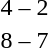<table style="text-align:center">
<tr>
<th width=200></th>
<th width=100></th>
<th width=200></th>
</tr>
<tr>
<td align=right><strong></strong></td>
<td>4 – 2</td>
<td align=left></td>
</tr>
<tr>
<td align=right><strong></strong></td>
<td>8 – 7</td>
<td align=left></td>
</tr>
</table>
